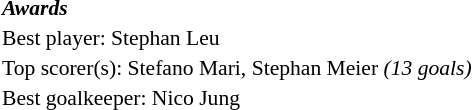<table width=100% cellspacing=1 style="font-size: 90%;">
<tr>
<td><strong><em>Awards</em></strong></td>
</tr>
<tr>
<td>Best player:  Stephan Leu</td>
</tr>
<tr>
<td colspan=4>Top scorer(s):  Stefano Mari,  Stephan Meier <em>(13 goals)</em></td>
</tr>
<tr>
<td>Best goalkeeper:  Nico Jung</td>
</tr>
</table>
